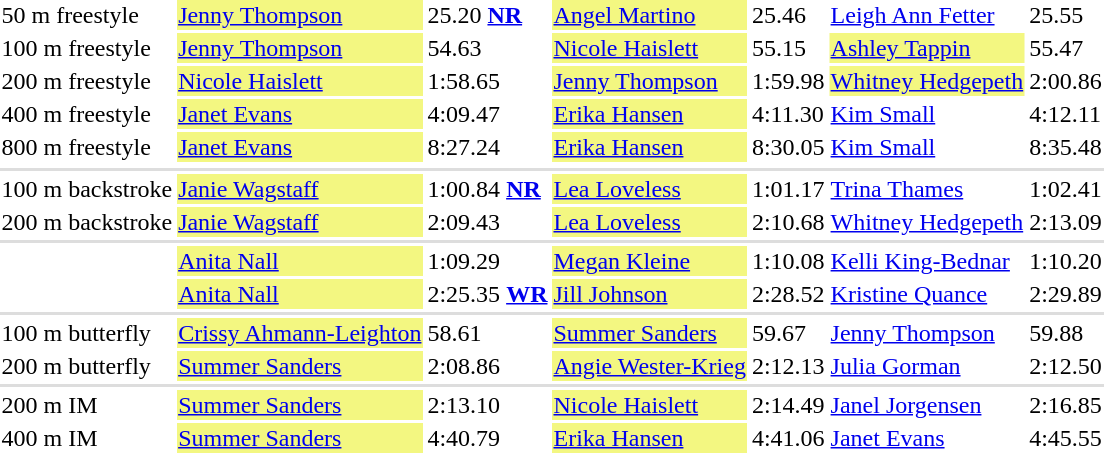<table>
<tr valign="top">
<td>50 m freestyle</td>
<td bgcolor=#F3F781><a href='#'>Jenny Thompson</a></td>
<td>25.20 <strong><a href='#'>NR</a></strong></td>
<td bgcolor=#F3F781><a href='#'>Angel Martino</a></td>
<td>25.46</td>
<td><a href='#'>Leigh Ann Fetter</a></td>
<td>25.55</td>
</tr>
<tr valign="top">
<td>100 m freestyle</td>
<td bgcolor=#F3F781><a href='#'>Jenny Thompson</a></td>
<td>54.63</td>
<td bgcolor=#F3F781><a href='#'>Nicole Haislett</a></td>
<td>55.15</td>
<td bgcolor=#F3F781><a href='#'>Ashley Tappin</a></td>
<td>55.47</td>
</tr>
<tr valign="top">
<td>200 m freestyle</td>
<td bgcolor=#F3F781><a href='#'>Nicole Haislett</a></td>
<td>1:58.65</td>
<td bgcolor=#F3F781><a href='#'>Jenny Thompson</a></td>
<td>1:59.98</td>
<td bgcolor=#F3F781><a href='#'>Whitney Hedgepeth</a></td>
<td>2:00.86</td>
</tr>
<tr valign="top">
<td>400 m freestyle</td>
<td bgcolor=#F3F781><a href='#'>Janet Evans</a></td>
<td>4:09.47</td>
<td bgcolor=#F3F781><a href='#'>Erika Hansen</a></td>
<td>4:11.30</td>
<td><a href='#'>Kim Small</a></td>
<td>4:12.11</td>
</tr>
<tr valign="top">
<td>800 m freestyle</td>
<td bgcolor=#F3F781><a href='#'>Janet Evans</a></td>
<td>8:27.24</td>
<td bgcolor=#F3F781><a href='#'>Erika Hansen</a></td>
<td>8:30.05</td>
<td><a href='#'>Kim Small</a></td>
<td>8:35.48</td>
</tr>
<tr valign="top">
</tr>
<tr bgcolor=#DDDDDD>
<td colspan=7></td>
</tr>
<tr valign="top">
<td>100 m backstroke</td>
<td bgcolor=#F3F781><a href='#'>Janie Wagstaff</a></td>
<td>1:00.84 <strong><a href='#'>NR</a></strong></td>
<td bgcolor=#F3F781><a href='#'>Lea Loveless</a></td>
<td>1:01.17</td>
<td><a href='#'>Trina Thames</a></td>
<td>1:02.41</td>
</tr>
<tr valign="top">
<td>200 m backstroke</td>
<td bgcolor=#F3F781><a href='#'>Janie Wagstaff</a></td>
<td>2:09.43</td>
<td bgcolor=#F3F781><a href='#'>Lea Loveless</a></td>
<td>2:10.68</td>
<td><a href='#'>Whitney Hedgepeth</a></td>
<td>2:13.09</td>
</tr>
<tr bgcolor=#DDDDDD>
<td colspan=7></td>
</tr>
<tr valign="top">
<td></td>
<td bgcolor=#F3F781><a href='#'>Anita Nall</a></td>
<td>1:09.29</td>
<td bgcolor=#F3F781><a href='#'>Megan Kleine</a></td>
<td>1:10.08</td>
<td><a href='#'>Kelli King-Bednar</a></td>
<td>1:10.20</td>
</tr>
<tr valign="top">
<td></td>
<td bgcolor=#F3F781><a href='#'>Anita Nall</a></td>
<td>2:25.35 <strong><a href='#'>WR</a></strong></td>
<td bgcolor=#F3F781><a href='#'>Jill Johnson</a></td>
<td>2:28.52</td>
<td><a href='#'>Kristine Quance</a></td>
<td>2:29.89</td>
</tr>
<tr bgcolor=#DDDDDD>
<td colspan=7></td>
</tr>
<tr valign="top">
<td>100 m butterfly</td>
<td bgcolor=#F3F781><a href='#'>Crissy Ahmann-Leighton</a></td>
<td>58.61</td>
<td bgcolor=#F3F781><a href='#'>Summer Sanders</a></td>
<td>59.67</td>
<td><a href='#'>Jenny Thompson</a></td>
<td>59.88</td>
</tr>
<tr valign="top">
<td>200 m butterfly</td>
<td bgcolor=#F3F781><a href='#'>Summer Sanders</a></td>
<td>2:08.86</td>
<td bgcolor=#F3F781><a href='#'>Angie Wester-Krieg</a></td>
<td>2:12.13</td>
<td><a href='#'>Julia Gorman</a></td>
<td>2:12.50</td>
</tr>
<tr bgcolor=#DDDDDD>
<td colspan=7></td>
</tr>
<tr valign="top">
<td>200 m IM</td>
<td bgcolor=#F3F781><a href='#'>Summer Sanders</a></td>
<td>2:13.10</td>
<td bgcolor=#F3F781><a href='#'>Nicole Haislett</a></td>
<td>2:14.49</td>
<td><a href='#'>Janel Jorgensen</a></td>
<td>2:16.85</td>
</tr>
<tr valign="top">
<td>400 m IM</td>
<td bgcolor=#F3F781><a href='#'>Summer Sanders</a></td>
<td>4:40.79</td>
<td bgcolor=#F3F781><a href='#'>Erika Hansen</a></td>
<td>4:41.06</td>
<td><a href='#'>Janet Evans</a></td>
<td>4:45.55</td>
</tr>
</table>
